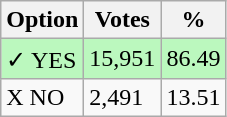<table class="wikitable">
<tr>
<th>Option</th>
<th>Votes</th>
<th>%</th>
</tr>
<tr>
<td style=background:#bbf8be>✓ YES</td>
<td style=background:#bbf8be>15,951</td>
<td style=background:#bbf8be>86.49</td>
</tr>
<tr>
<td>X NO</td>
<td>2,491</td>
<td>13.51</td>
</tr>
</table>
